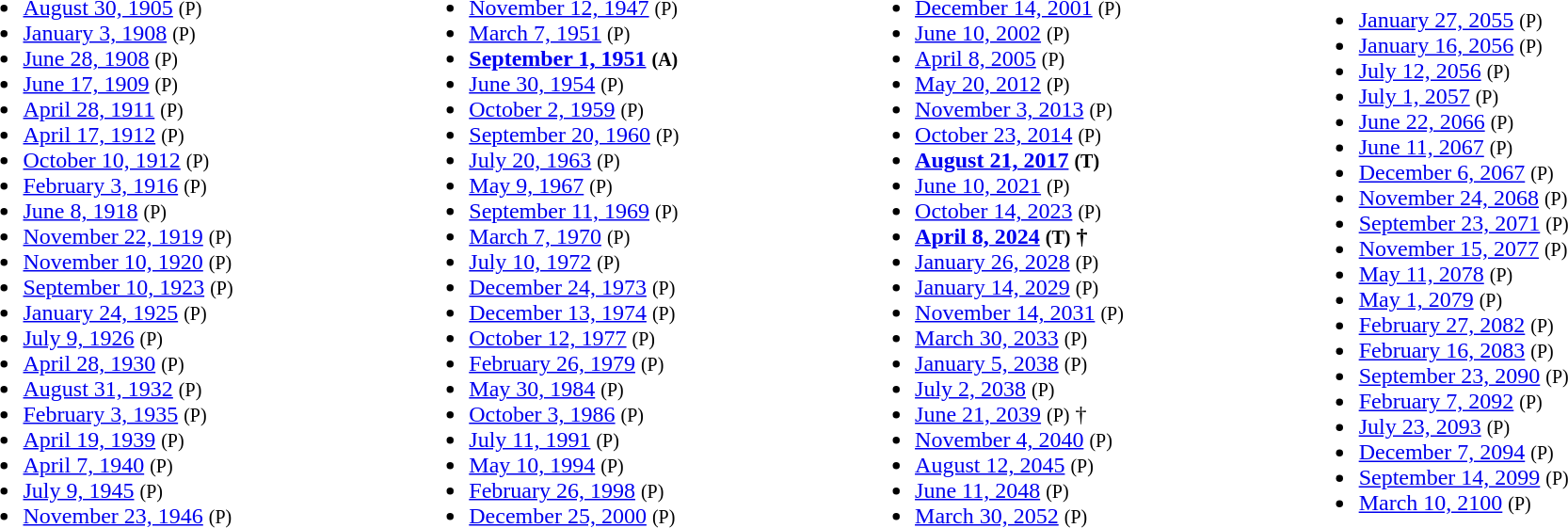<table style="width:100%;">
<tr>
<td><br><ul><li><a href='#'>August 30, 1905</a> <small>(P)</small></li><li><a href='#'>January 3, 1908</a> <small>(P)</small></li><li><a href='#'>June 28, 1908</a> <small>(P)</small></li><li><a href='#'>June 17, 1909</a> <small>(P)</small></li><li><a href='#'>April 28, 1911</a> <small>(P)</small></li><li><a href='#'>April 17, 1912</a> <small>(P)</small></li><li><a href='#'>October 10, 1912</a> <small>(P)</small></li><li><a href='#'>February 3, 1916</a> <small>(P)</small></li><li><a href='#'>June 8, 1918</a> <small>(P)</small></li><li><a href='#'>November 22, 1919</a> <small>(P)</small></li><li><a href='#'>November 10, 1920</a> <small>(P)</small></li><li><a href='#'>September 10, 1923</a> <small>(P)</small></li><li><a href='#'>January 24, 1925</a> <small>(P)</small></li><li><a href='#'>July 9, 1926</a> <small>(P)</small></li><li><a href='#'>April 28, 1930</a> <small>(P)</small></li><li><a href='#'>August 31, 1932</a> <small>(P)</small></li><li><a href='#'>February 3, 1935</a> <small>(P)</small></li><li><a href='#'>April 19, 1939</a> <small>(P)</small></li><li><a href='#'>April 7, 1940</a> <small>(P)</small></li><li><a href='#'>July 9, 1945</a> <small>(P)</small></li><li><a href='#'>November 23, 1946</a> <small>(P)</small></li></ul></td>
<td><br><ul><li><a href='#'>November 12, 1947</a> <small>(P)</small></li><li><a href='#'>March 7, 1951</a> <small>(P)</small></li><li><strong><a href='#'>September 1, 1951</a> <small>(A)</small></strong></li><li><a href='#'>June 30, 1954</a> <small>(P)</small></li><li><a href='#'>October 2, 1959</a> <small>(P)</small></li><li><a href='#'>September 20, 1960</a> <small>(P)</small></li><li><a href='#'>July 20, 1963</a> <small>(P)</small></li><li><a href='#'>May 9, 1967</a> <small>(P)</small></li><li><a href='#'>September 11, 1969</a> <small>(P)</small></li><li><a href='#'>March 7, 1970</a> <small>(P)</small></li><li><a href='#'>July 10, 1972</a> <small>(P)</small></li><li><a href='#'>December 24, 1973</a> <small>(P)</small></li><li><a href='#'>December 13, 1974</a> <small>(P)</small></li><li><a href='#'>October 12, 1977</a> <small>(P)</small></li><li><a href='#'>February 26, 1979</a> <small>(P)</small></li><li><a href='#'>May 30, 1984</a> <small>(P)</small></li><li><a href='#'>October 3, 1986</a> <small>(P)</small></li><li><a href='#'>July 11, 1991</a> <small>(P)</small></li><li><a href='#'>May 10, 1994</a> <small>(P)</small></li><li><a href='#'>February 26, 1998</a> <small>(P)</small></li><li><a href='#'>December 25, 2000</a> <small>(P)</small></li></ul></td>
<td><br><ul><li><a href='#'>December 14, 2001</a> <small>(P)</small></li><li><a href='#'>June 10, 2002</a> <small>(P)</small></li><li><a href='#'>April 8, 2005</a> <small>(P)</small></li><li><a href='#'>May 20, 2012</a> <small>(P)</small></li><li><a href='#'>November 3, 2013</a> <small>(P)</small></li><li><a href='#'>October 23, 2014</a> <small>(P)</small></li><li><strong><a href='#'>August 21, 2017</a> <small>(T)</small></strong></li><li><a href='#'>June 10, 2021</a> <small>(P)</small></li><li><a href='#'>October 14, 2023</a> <small>(P)</small></li><li><strong><a href='#'>April 8, 2024</a> <small>(T)</small> †</strong></li><li> <a href='#'>January 26, 2028</a> <small>(P)</small></li><li><a href='#'>January 14, 2029</a> <small>(P)</small></li><li><a href='#'>November 14, 2031</a> <small>(P)</small></li><li><a href='#'>March 30, 2033</a> <small>(P)</small></li><li><a href='#'>January 5, 2038</a> <small>(P)</small></li><li><a href='#'>July 2, 2038</a> <small>(P)</small></li><li><a href='#'>June 21, 2039</a> <small>(P)</small> †</li><li><a href='#'>November 4, 2040</a> <small>(P)</small></li><li><a href='#'>August 12, 2045</a> <small>(P)</small></li><li><a href='#'>June 11, 2048</a> <small>(P)</small></li><li><a href='#'>March 30, 2052</a> <small>(P)</small></li></ul></td>
<td><br><ul><li><a href='#'>January 27, 2055</a> <small>(P)</small></li><li><a href='#'>January 16, 2056</a> <small>(P)</small></li><li><a href='#'>July 12, 2056</a> <small>(P)</small></li><li><a href='#'>July 1, 2057</a> <small>(P)</small></li><li><a href='#'>June 22, 2066</a> <small>(P)</small></li><li><a href='#'>June 11, 2067</a> <small>(P)</small></li><li><a href='#'>December 6, 2067</a> <small>(P)</small></li><li><a href='#'>November 24, 2068</a> <small>(P)</small></li><li><a href='#'>September 23, 2071</a> <small>(P)</small></li><li><a href='#'>November 15, 2077</a> <small>(P)</small></li><li><a href='#'>May 11, 2078</a> <small>(P)</small></li><li><a href='#'>May 1, 2079</a> <small>(P)</small></li><li><a href='#'>February 27, 2082</a> <small>(P)</small></li><li><a href='#'>February 16, 2083</a> <small>(P)</small></li><li><a href='#'>September 23, 2090</a> <small>(P)</small></li><li><a href='#'>February 7, 2092</a> <small>(P)</small></li><li><a href='#'>July 23, 2093</a> <small>(P)</small></li><li><a href='#'>December 7, 2094</a> <small>(P)</small></li><li><a href='#'>September 14, 2099</a> <small>(P)</small></li><li><a href='#'>March 10, 2100</a> <small>(P)</small></li></ul></td>
</tr>
</table>
